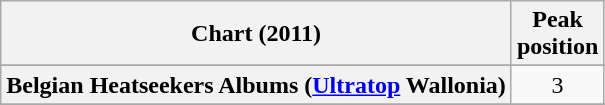<table class="wikitable sortable plainrowheaders" style="text-align:center">
<tr>
<th scope="col">Chart (2011)</th>
<th scope="col">Peak<br>position</th>
</tr>
<tr>
</tr>
<tr>
<th scope="row">Belgian Heatseekers Albums (<a href='#'>Ultratop</a> Wallonia)</th>
<td>3</td>
</tr>
<tr>
</tr>
<tr>
</tr>
<tr>
</tr>
<tr>
</tr>
</table>
